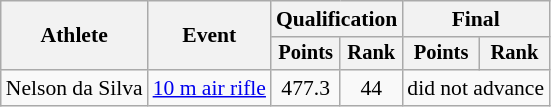<table class=wikitable style=font-size:90%;text-align:center>
<tr>
<th rowspan="2">Athlete</th>
<th rowspan="2">Event</th>
<th colspan=2>Qualification</th>
<th colspan=2>Final</th>
</tr>
<tr style="font-size:95%">
<th>Points</th>
<th>Rank</th>
<th>Points</th>
<th>Rank</th>
</tr>
<tr>
<td align=left>Nelson da Silva</td>
<td align=left><a href='#'>10 m air rifle</a></td>
<td>477.3</td>
<td>44</td>
<td colspan=2>did not advance</td>
</tr>
</table>
